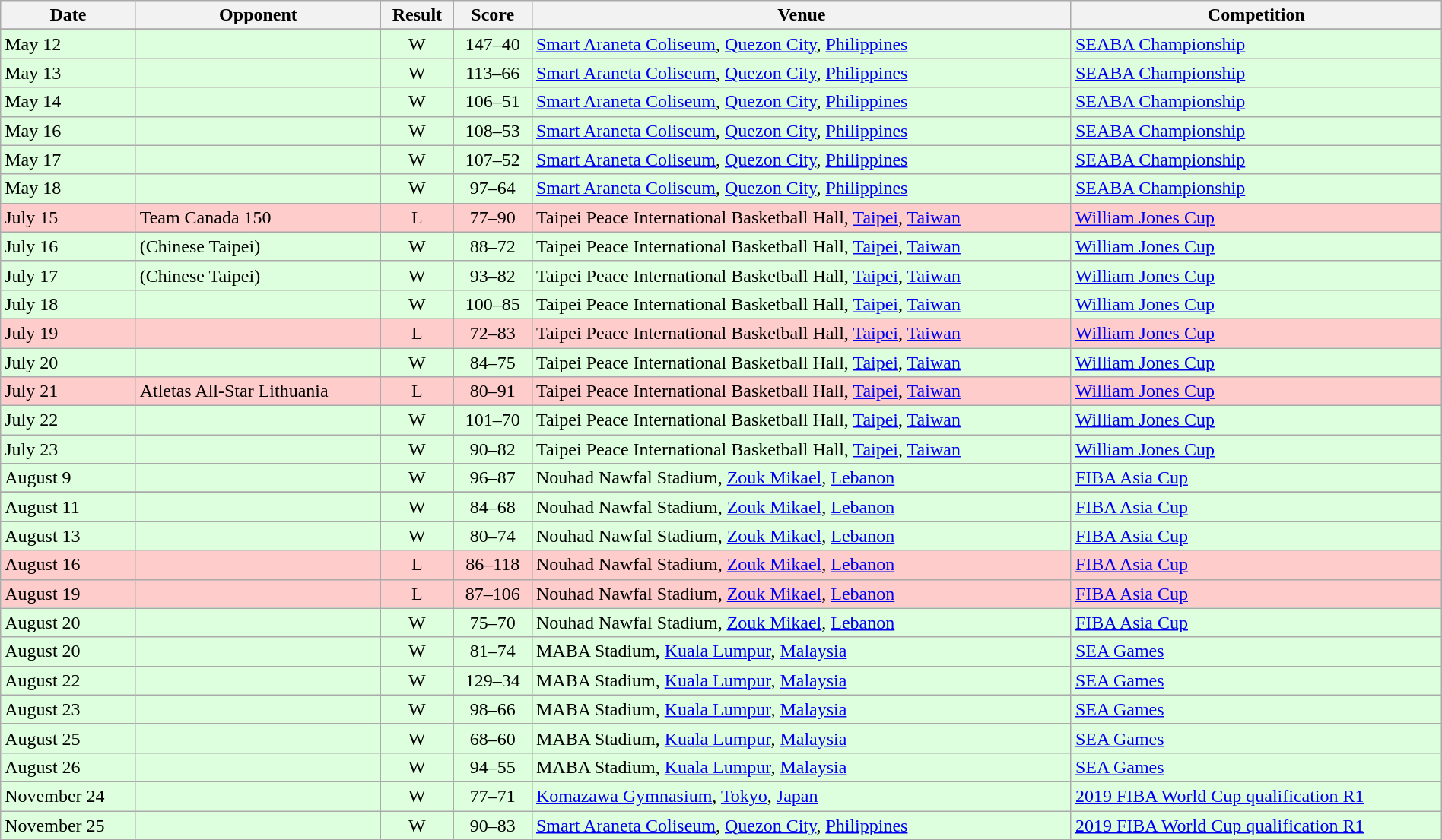<table width=100% class="wikitable">
<tr>
<th>Date</th>
<th>Opponent</th>
<th>Result</th>
<th>Score</th>
<th>Venue</th>
<th>Competition</th>
</tr>
<tr>
</tr>
<tr style="background:#dfd;">
<td>May 12</td>
<td></td>
<td align=center>W</td>
<td align=center>147–40</td>
<td> <a href='#'>Smart Araneta Coliseum</a>, <a href='#'>Quezon City</a>, <a href='#'>Philippines</a></td>
<td><a href='#'>SEABA Championship</a></td>
</tr>
<tr style="background:#dfd;">
<td>May 13</td>
<td></td>
<td align=center>W</td>
<td align=center>113–66</td>
<td> <a href='#'>Smart Araneta Coliseum</a>, <a href='#'>Quezon City</a>, <a href='#'>Philippines</a></td>
<td><a href='#'>SEABA Championship</a></td>
</tr>
<tr style="background:#dfd;">
<td>May 14</td>
<td></td>
<td align=center>W</td>
<td align=center>106–51</td>
<td> <a href='#'>Smart Araneta Coliseum</a>, <a href='#'>Quezon City</a>, <a href='#'>Philippines</a></td>
<td><a href='#'>SEABA Championship</a></td>
</tr>
<tr style="background:#dfd;">
<td>May 16</td>
<td></td>
<td align=center>W</td>
<td align=center>108–53</td>
<td> <a href='#'>Smart Araneta Coliseum</a>, <a href='#'>Quezon City</a>, <a href='#'>Philippines</a></td>
<td><a href='#'>SEABA Championship</a></td>
</tr>
<tr style="background:#dfd;">
<td>May 17</td>
<td></td>
<td align=center>W</td>
<td align=center>107–52</td>
<td> <a href='#'>Smart Araneta Coliseum</a>, <a href='#'>Quezon City</a>, <a href='#'>Philippines</a></td>
<td><a href='#'>SEABA Championship</a></td>
</tr>
<tr style="background:#dfd;">
<td>May 18</td>
<td></td>
<td align=center>W</td>
<td align=center>97–64</td>
<td> <a href='#'>Smart Araneta Coliseum</a>, <a href='#'>Quezon City</a>, <a href='#'>Philippines</a></td>
<td><a href='#'>SEABA Championship</a></td>
</tr>
<tr style="background:#fcc;">
<td>July 15</td>
<td> Team Canada 150</td>
<td align=center>L</td>
<td align=center>77–90</td>
<td> Taipei Peace International Basketball Hall, <a href='#'>Taipei</a>, <a href='#'>Taiwan</a></td>
<td><a href='#'>William Jones Cup</a></td>
</tr>
<tr style="background:#dfd;">
<td>July 16</td>
<td> (Chinese Taipei)</td>
<td align=center>W</td>
<td align=center>88–72</td>
<td> Taipei Peace International Basketball Hall, <a href='#'>Taipei</a>, <a href='#'>Taiwan</a></td>
<td><a href='#'>William Jones Cup</a></td>
</tr>
<tr style="background:#dfd;">
<td>July 17</td>
<td> (Chinese Taipei)</td>
<td align=center>W</td>
<td align=center>93–82</td>
<td> Taipei Peace International Basketball Hall, <a href='#'>Taipei</a>, <a href='#'>Taiwan</a></td>
<td><a href='#'>William Jones Cup</a></td>
</tr>
<tr style="background:#dfd;">
<td>July 18</td>
<td></td>
<td align=center>W</td>
<td align=center>100–85</td>
<td> Taipei Peace International Basketball Hall, <a href='#'>Taipei</a>, <a href='#'>Taiwan</a></td>
<td><a href='#'>William Jones Cup</a></td>
</tr>
<tr style="background:#fcc;">
<td>July 19</td>
<td></td>
<td align=center>L</td>
<td align=center>72–83</td>
<td> Taipei Peace International Basketball Hall, <a href='#'>Taipei</a>, <a href='#'>Taiwan</a></td>
<td><a href='#'>William Jones Cup</a></td>
</tr>
<tr style="background:#dfd;">
<td>July 20</td>
<td></td>
<td align=center>W</td>
<td align=center>84–75</td>
<td> Taipei Peace International Basketball Hall, <a href='#'>Taipei</a>, <a href='#'>Taiwan</a></td>
<td><a href='#'>William Jones Cup</a></td>
</tr>
<tr style="background:#fcc;">
<td>July 21</td>
<td> Atletas All-Star Lithuania</td>
<td align=center>L</td>
<td align=center>80–91</td>
<td> Taipei Peace International Basketball Hall, <a href='#'>Taipei</a>, <a href='#'>Taiwan</a></td>
<td><a href='#'>William Jones Cup</a></td>
</tr>
<tr style="background:#dfd;">
<td>July 22</td>
<td></td>
<td align=center>W</td>
<td align=center>101–70</td>
<td> Taipei Peace International Basketball Hall, <a href='#'>Taipei</a>, <a href='#'>Taiwan</a></td>
<td><a href='#'>William Jones Cup</a></td>
</tr>
<tr style="background:#dfd;">
<td>July 23</td>
<td></td>
<td align=center>W</td>
<td align=center>90–82</td>
<td> Taipei Peace International Basketball Hall, <a href='#'>Taipei</a>, <a href='#'>Taiwan</a></td>
<td><a href='#'>William Jones Cup</a></td>
</tr>
<tr style="background:#dfd;">
<td>August 9</td>
<td></td>
<td align=center>W</td>
<td align=center>96–87</td>
<td> Nouhad Nawfal Stadium, <a href='#'>Zouk Mikael</a>, <a href='#'>Lebanon</a></td>
<td><a href='#'>FIBA Asia Cup</a></td>
</tr>
<tr style="background:#dfd;">
</tr>
<tr style="background:#dfd;">
<td>August 11</td>
<td></td>
<td align=center>W</td>
<td align=center>84–68</td>
<td> Nouhad Nawfal Stadium, <a href='#'>Zouk Mikael</a>, <a href='#'>Lebanon</a></td>
<td><a href='#'>FIBA Asia Cup</a></td>
</tr>
<tr style="background:#dfd;">
<td>August 13</td>
<td></td>
<td align=center>W</td>
<td align=center>80–74</td>
<td> Nouhad Nawfal Stadium, <a href='#'>Zouk Mikael</a>, <a href='#'>Lebanon</a></td>
<td><a href='#'>FIBA Asia Cup</a></td>
</tr>
<tr style="background:#fcc;">
<td>August 16</td>
<td></td>
<td align=center>L</td>
<td align=center>86–118</td>
<td> Nouhad Nawfal Stadium, <a href='#'>Zouk Mikael</a>, <a href='#'>Lebanon</a></td>
<td><a href='#'>FIBA Asia Cup</a></td>
</tr>
<tr style="background:#fcc;">
<td>August 19</td>
<td></td>
<td align=center>L</td>
<td align=center>87–106</td>
<td> Nouhad Nawfal Stadium, <a href='#'>Zouk Mikael</a>, <a href='#'>Lebanon</a></td>
<td><a href='#'>FIBA Asia Cup</a></td>
</tr>
<tr style="background:#dfd;">
<td>August 20</td>
<td></td>
<td align=center>W</td>
<td align=center>75–70</td>
<td> Nouhad Nawfal Stadium, <a href='#'>Zouk Mikael</a>, <a href='#'>Lebanon</a></td>
<td><a href='#'>FIBA Asia Cup</a></td>
</tr>
<tr style="background:#dfd;">
<td>August 20</td>
<td></td>
<td align=center>W</td>
<td align=center>81–74</td>
<td> MABA Stadium, <a href='#'>Kuala Lumpur</a>, <a href='#'>Malaysia</a></td>
<td><a href='#'>SEA Games</a></td>
</tr>
<tr style="background:#dfd;">
<td>August 22</td>
<td></td>
<td align=center>W</td>
<td align=center>129–34</td>
<td> MABA Stadium, <a href='#'>Kuala Lumpur</a>, <a href='#'>Malaysia</a></td>
<td><a href='#'>SEA Games</a></td>
</tr>
<tr style="background:#dfd;">
<td>August 23</td>
<td></td>
<td align=center>W</td>
<td align=center>98–66</td>
<td> MABA Stadium, <a href='#'>Kuala Lumpur</a>, <a href='#'>Malaysia</a></td>
<td><a href='#'>SEA Games</a></td>
</tr>
<tr style="background:#dfd;">
<td>August 25</td>
<td></td>
<td align=center>W</td>
<td align=center>68–60</td>
<td> MABA Stadium, <a href='#'>Kuala Lumpur</a>, <a href='#'>Malaysia</a></td>
<td><a href='#'>SEA Games</a></td>
</tr>
<tr style="background:#dfd;">
<td>August 26</td>
<td></td>
<td align=center>W</td>
<td align=center>94–55</td>
<td> MABA Stadium, <a href='#'>Kuala Lumpur</a>, <a href='#'>Malaysia</a></td>
<td><a href='#'>SEA Games</a></td>
</tr>
<tr style="background:#dfd;">
<td>November 24</td>
<td></td>
<td align=center>W</td>
<td align=center>77–71</td>
<td> <a href='#'>Komazawa Gymnasium</a>, <a href='#'>Tokyo</a>, <a href='#'>Japan</a></td>
<td><a href='#'>2019 FIBA World Cup qualification R1</a></td>
</tr>
<tr style="background:#dfd;">
<td>November 25</td>
<td></td>
<td align=center>W</td>
<td align=center>90–83</td>
<td> <a href='#'>Smart Araneta Coliseum</a>, <a href='#'>Quezon City</a>, <a href='#'>Philippines</a></td>
<td><a href='#'>2019 FIBA World Cup qualification R1</a></td>
</tr>
<tr>
</tr>
</table>
